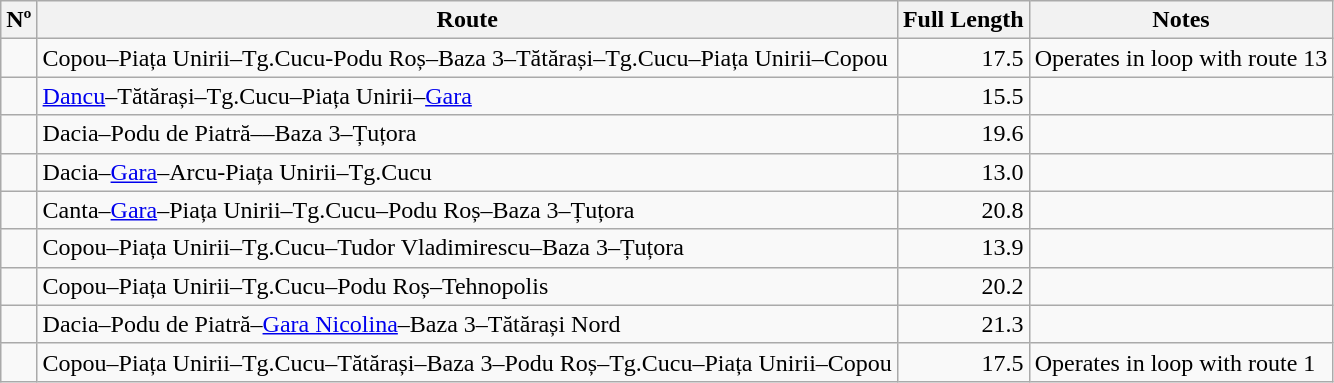<table class="wikitable sortable">
<tr>
<th>Nº</th>
<th>Route</th>
<th>Full Length</th>
<th class=unsortable>Notes</th>
</tr>
<tr>
<td></td>
<td>Copou–Piața Unirii–Tg.Cucu-Podu Roș–Baza 3–Tătărași–Tg.Cucu–Piața Unirii–Copou</td>
<td align=right><span>17.5</span></td>
<td>Operates in loop with route 13</td>
</tr>
<tr>
<td></td>
<td><a href='#'>Dancu</a>–Tătărași–Tg.Cucu–Piața Unirii–<a href='#'>Gara</a></td>
<td align=right><span>15.5</span></td>
<td></td>
</tr>
<tr>
<td></td>
<td>Dacia–Podu de Piatră––Baza 3–Țuțora</td>
<td align=right><span>19.6</span></td>
<td></td>
</tr>
<tr>
<td></td>
<td>Dacia–<a href='#'>Gara</a>–Arcu-Piața Unirii–Tg.Cucu</td>
<td align=right><span>13.0</span></td>
<td></td>
</tr>
<tr>
<td></td>
<td>Canta–<a href='#'>Gara</a>–Piața Unirii–Tg.Cucu–Podu Roș–Baza 3–Țuțora</td>
<td align=right><span>20.8</span></td>
<td></td>
</tr>
<tr>
<td></td>
<td>Copou–Piața Unirii–Tg.Cucu–Tudor Vladimirescu–Baza 3–Țuțora</td>
<td align=right><span>13.9</span></td>
<td></td>
</tr>
<tr>
<td></td>
<td>Copou–Piața Unirii–Tg.Cucu–Podu Roș–Tehnopolis</td>
<td align=right><span>20.2</span></td>
<td></td>
</tr>
<tr>
<td></td>
<td>Dacia–Podu de Piatră–<a href='#'>Gara Nicolina</a>–Baza 3–Tătărași Nord</td>
<td align=right><span>21.3</span></td>
<td></td>
</tr>
<tr>
<td></td>
<td>Copou–Piața Unirii–Tg.Cucu–Tătărași–Baza 3–Podu Roș–Tg.Cucu–Piața Unirii–Copou</td>
<td align=right><span>17.5</span></td>
<td>Operates in loop with route 1</td>
</tr>
</table>
